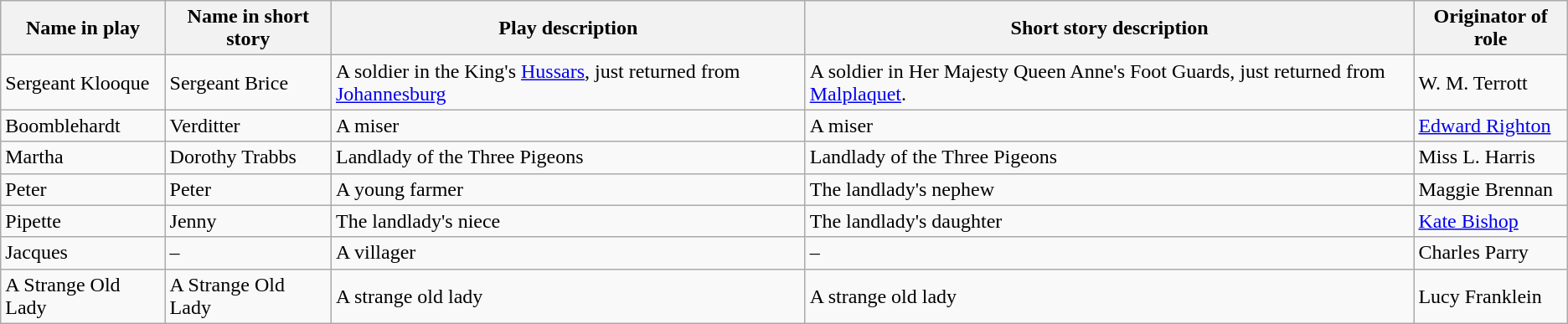<table class="wikitable">
<tr>
<th>Name in play</th>
<th>Name in short story</th>
<th>Play description</th>
<th>Short story description</th>
<th>Originator of role</th>
</tr>
<tr>
<td>Sergeant Klooque</td>
<td>Sergeant Brice</td>
<td>A soldier in the King's <a href='#'>Hussars</a>, just returned from <a href='#'>Johannesburg</a></td>
<td>A soldier in Her Majesty Queen Anne's Foot Guards, just returned from <a href='#'>Malplaquet</a>.</td>
<td>W. M. Terrott</td>
</tr>
<tr>
<td>Boomblehardt</td>
<td>Verditter</td>
<td>A miser</td>
<td>A miser</td>
<td><a href='#'>Edward Righton</a></td>
</tr>
<tr>
<td>Martha</td>
<td>Dorothy Trabbs</td>
<td>Landlady of the Three Pigeons</td>
<td>Landlady of the Three Pigeons</td>
<td>Miss L. Harris</td>
</tr>
<tr>
<td>Peter</td>
<td>Peter</td>
<td>A young farmer</td>
<td>The landlady's nephew</td>
<td>Maggie Brennan</td>
</tr>
<tr>
<td>Pipette</td>
<td>Jenny</td>
<td>The landlady's niece</td>
<td>The landlady's daughter</td>
<td><a href='#'>Kate Bishop</a></td>
</tr>
<tr>
<td>Jacques</td>
<td>–</td>
<td>A villager</td>
<td>–</td>
<td>Charles Parry</td>
</tr>
<tr>
<td>A Strange Old Lady</td>
<td>A Strange Old Lady</td>
<td>A strange old lady</td>
<td>A strange old lady</td>
<td>Lucy Franklein</td>
</tr>
</table>
